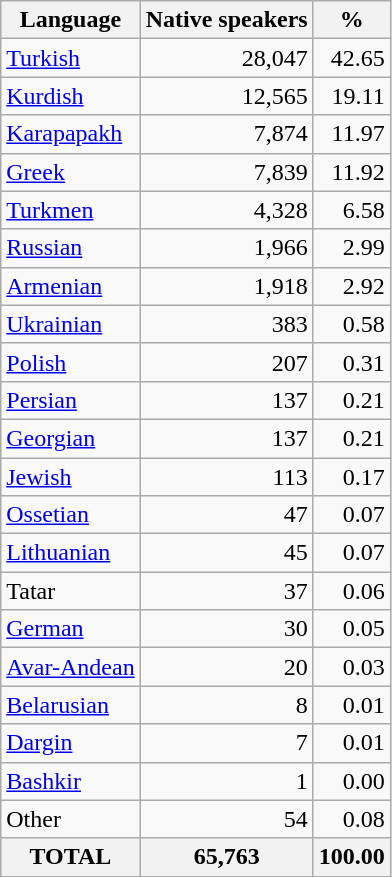<table class="wikitable sortable">
<tr>
<th>Language</th>
<th>Native speakers</th>
<th>%</th>
</tr>
<tr>
<td><a href='#'>Turkish</a></td>
<td align="right">28,047</td>
<td align="right">42.65</td>
</tr>
<tr>
<td><a href='#'>Kurdish</a></td>
<td align="right">12,565</td>
<td align="right">19.11</td>
</tr>
<tr>
<td><a href='#'>Karapapakh</a></td>
<td align="right">7,874</td>
<td align="right">11.97</td>
</tr>
<tr>
<td><a href='#'>Greek</a></td>
<td align="right">7,839</td>
<td align="right">11.92</td>
</tr>
<tr>
<td><a href='#'>Turkmen</a></td>
<td align="right">4,328</td>
<td align="right">6.58</td>
</tr>
<tr>
<td><a href='#'>Russian</a></td>
<td align="right">1,966</td>
<td align="right">2.99</td>
</tr>
<tr>
<td><a href='#'>Armenian</a></td>
<td align="right">1,918</td>
<td align="right">2.92</td>
</tr>
<tr>
<td><a href='#'>Ukrainian</a></td>
<td align="right">383</td>
<td align="right">0.58</td>
</tr>
<tr>
<td><a href='#'>Polish</a></td>
<td align="right">207</td>
<td align="right">0.31</td>
</tr>
<tr>
<td><a href='#'>Persian</a></td>
<td align="right">137</td>
<td align="right">0.21</td>
</tr>
<tr>
<td><a href='#'>Georgian</a></td>
<td align="right">137</td>
<td align="right">0.21</td>
</tr>
<tr>
<td><a href='#'>Jewish</a></td>
<td align="right">113</td>
<td align="right">0.17</td>
</tr>
<tr>
<td><a href='#'>Ossetian</a></td>
<td align="right">47</td>
<td align="right">0.07</td>
</tr>
<tr>
<td><a href='#'>Lithuanian</a></td>
<td align="right">45</td>
<td align="right">0.07</td>
</tr>
<tr>
<td>Tatar</td>
<td align="right">37</td>
<td align="right">0.06</td>
</tr>
<tr>
<td><a href='#'>German</a></td>
<td align="right">30</td>
<td align="right">0.05</td>
</tr>
<tr>
<td><a href='#'>Avar-Andean</a></td>
<td align="right">20</td>
<td align="right">0.03</td>
</tr>
<tr>
<td><a href='#'>Belarusian</a></td>
<td align="right">8</td>
<td align="right">0.01</td>
</tr>
<tr>
<td><a href='#'>Dargin</a></td>
<td align="right">7</td>
<td align="right">0.01</td>
</tr>
<tr>
<td><a href='#'>Bashkir</a></td>
<td align="right">1</td>
<td align="right">0.00</td>
</tr>
<tr>
<td>Other</td>
<td align="right">54</td>
<td align="right">0.08</td>
</tr>
<tr>
<th>TOTAL</th>
<th>65,763</th>
<th>100.00</th>
</tr>
</table>
